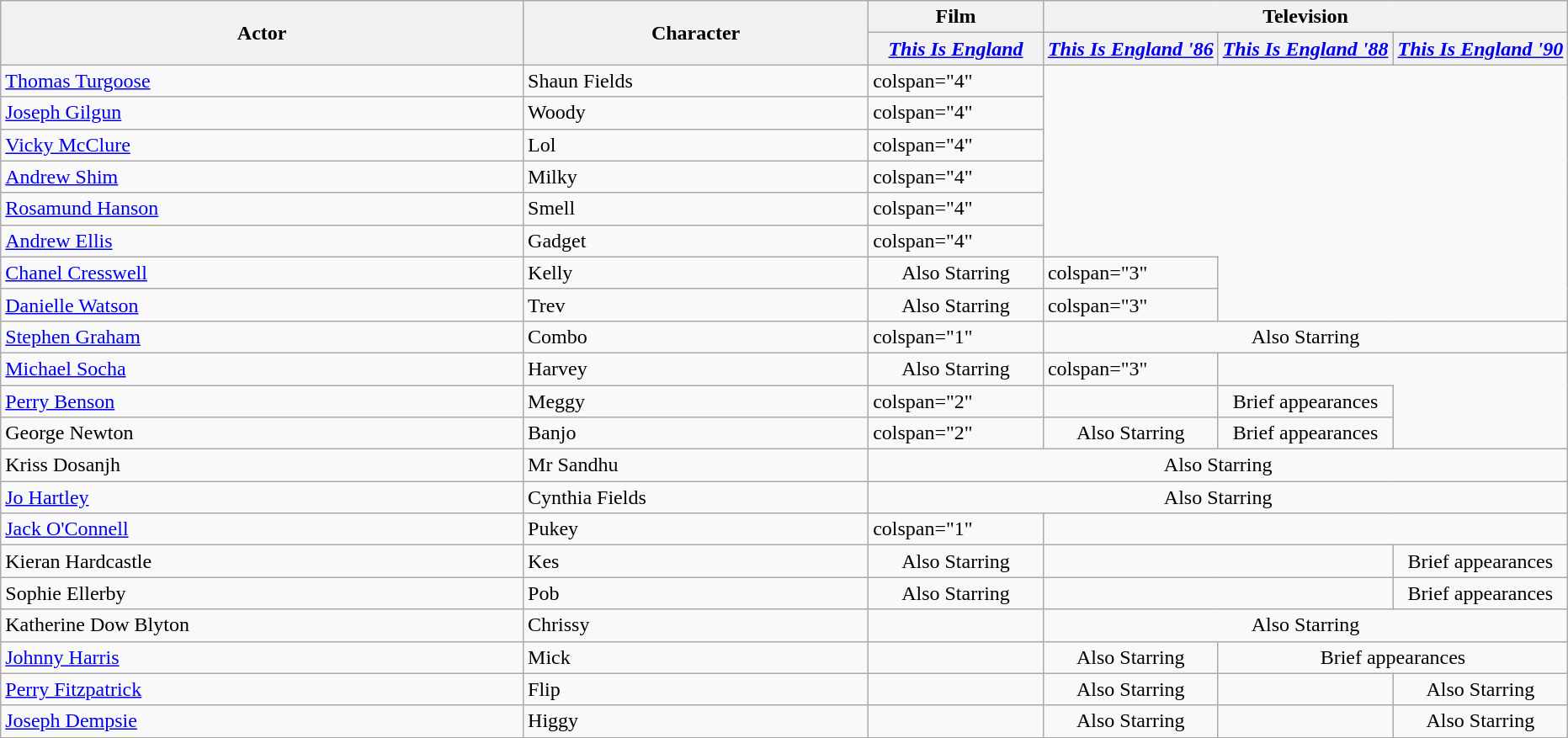<table class="wikitable">
<tr>
<th rowspan="2">Actor</th>
<th rowspan="2">Character</th>
<th>Film</th>
<th colspan="3">Television</th>
</tr>
<tr>
<th style="width:11.16%;"><em><a href='#'>This Is England</a></em></th>
<th style="width:11.16%;"><em><a href='#'>This Is England '86</a></em></th>
<th style="width:11.16%;"><em><a href='#'>This Is England '88</a></em></th>
<th style="width:11.16%;"><em><a href='#'>This Is England '90</a></em></th>
</tr>
<tr>
<td><a href='#'>Thomas Turgoose</a></td>
<td>Shaun Fields</td>
<td>colspan="4" </td>
</tr>
<tr>
<td><a href='#'>Joseph Gilgun</a></td>
<td>Woody</td>
<td>colspan="4" </td>
</tr>
<tr>
<td><a href='#'>Vicky McClure</a></td>
<td>Lol</td>
<td>colspan="4" </td>
</tr>
<tr>
<td><a href='#'>Andrew Shim</a></td>
<td>Milky</td>
<td>colspan="4" </td>
</tr>
<tr>
<td><a href='#'>Rosamund Hanson</a></td>
<td>Smell</td>
<td>colspan="4" </td>
</tr>
<tr>
<td><a href='#'>Andrew Ellis</a></td>
<td>Gadget</td>
<td>colspan="4" </td>
</tr>
<tr>
<td><a href='#'>Chanel Cresswell</a></td>
<td>Kelly</td>
<td colspan="1" align="center">Also Starring</td>
<td>colspan="3" </td>
</tr>
<tr>
<td><a href='#'>Danielle Watson</a></td>
<td>Trev</td>
<td colspan="1" align="center">Also Starring</td>
<td>colspan="3" </td>
</tr>
<tr>
<td><a href='#'>Stephen Graham</a></td>
<td>Combo</td>
<td>colspan="1" </td>
<td colspan="3"  align="center">Also Starring</td>
</tr>
<tr>
<td><a href='#'>Michael Socha</a></td>
<td>Harvey</td>
<td colspan="1" align="center">Also Starring</td>
<td>colspan="3" </td>
</tr>
<tr>
<td><a href='#'>Perry Benson</a></td>
<td>Meggy</td>
<td>colspan="2" </td>
<td colspan="1"></td>
<td colspan="1" align="center">Brief appearances</td>
</tr>
<tr>
<td>George Newton</td>
<td>Banjo</td>
<td>colspan="2" </td>
<td colspan="1" align="center">Also Starring</td>
<td colspan="1" align="center">Brief appearances</td>
</tr>
<tr>
<td>Kriss Dosanjh</td>
<td>Mr Sandhu</td>
<td colspan="4" align="center">Also Starring</td>
</tr>
<tr>
<td><a href='#'>Jo Hartley</a></td>
<td>Cynthia Fields</td>
<td colspan="4" align="center">Also Starring</td>
</tr>
<tr>
<td><a href='#'>Jack O'Connell</a></td>
<td>Pukey</td>
<td>colspan="1" </td>
<td colspan="3"></td>
</tr>
<tr>
<td>Kieran Hardcastle</td>
<td>Kes</td>
<td colspan="1" align="center">Also Starring</td>
<td colspan="2"></td>
<td colspan="1" align="center">Brief appearances</td>
</tr>
<tr>
<td>Sophie Ellerby</td>
<td>Pob</td>
<td colspan="1" align="center">Also Starring</td>
<td colspan="2"></td>
<td colspan="1" align="center">Brief appearances</td>
</tr>
<tr>
<td>Katherine Dow Blyton</td>
<td>Chrissy</td>
<td colspan="1"></td>
<td colspan="3" align="center">Also Starring</td>
</tr>
<tr>
<td><a href='#'>Johnny Harris</a></td>
<td>Mick</td>
<td colspan="1"></td>
<td colspan="1" align="center">Also Starring</td>
<td colspan="2" align="center">Brief appearances</td>
</tr>
<tr>
<td><a href='#'>Perry Fitzpatrick</a></td>
<td>Flip</td>
<td colspan="1"></td>
<td colspan="1" align="center">Also Starring</td>
<td colspan="1"></td>
<td colspan="1" align="center">Also Starring</td>
</tr>
<tr>
<td><a href='#'>Joseph Dempsie</a></td>
<td>Higgy</td>
<td colspan="1"></td>
<td colspan="1" align="center">Also Starring</td>
<td colspan="1"></td>
<td colspan="1" align="center">Also Starring</td>
</tr>
<tr>
</tr>
</table>
